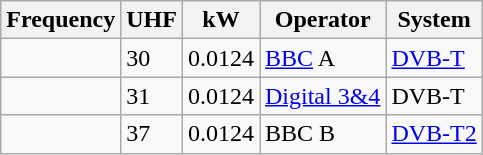<table class="wikitable sortable">
<tr>
<th>Frequency</th>
<th>UHF</th>
<th>kW</th>
<th>Operator</th>
<th>System</th>
</tr>
<tr>
<td></td>
<td>30</td>
<td>0.0124</td>
<td><a href='#'>BBC</a> A</td>
<td><a href='#'>DVB-T</a></td>
</tr>
<tr>
<td></td>
<td>31</td>
<td>0.0124</td>
<td><a href='#'>Digital 3&4</a></td>
<td>DVB-T</td>
</tr>
<tr>
<td></td>
<td>37</td>
<td>0.0124</td>
<td>BBC B</td>
<td><a href='#'>DVB-T2</a></td>
</tr>
</table>
